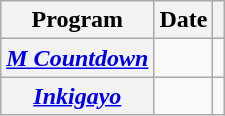<table class="wikitable plainrowheaders sortable">
<tr>
<th scope="col">Program </th>
<th scope="col">Date</th>
<th scope="col" class="unsortable"></th>
</tr>
<tr>
<th scope="row"><em><a href='#'>M Countdown</a></em></th>
<td></td>
<td style="text-align:center"></td>
</tr>
<tr>
<th scope="row"><em><a href='#'>Inkigayo</a></em></th>
<td></td>
<td style="text-align:center"></td>
</tr>
</table>
